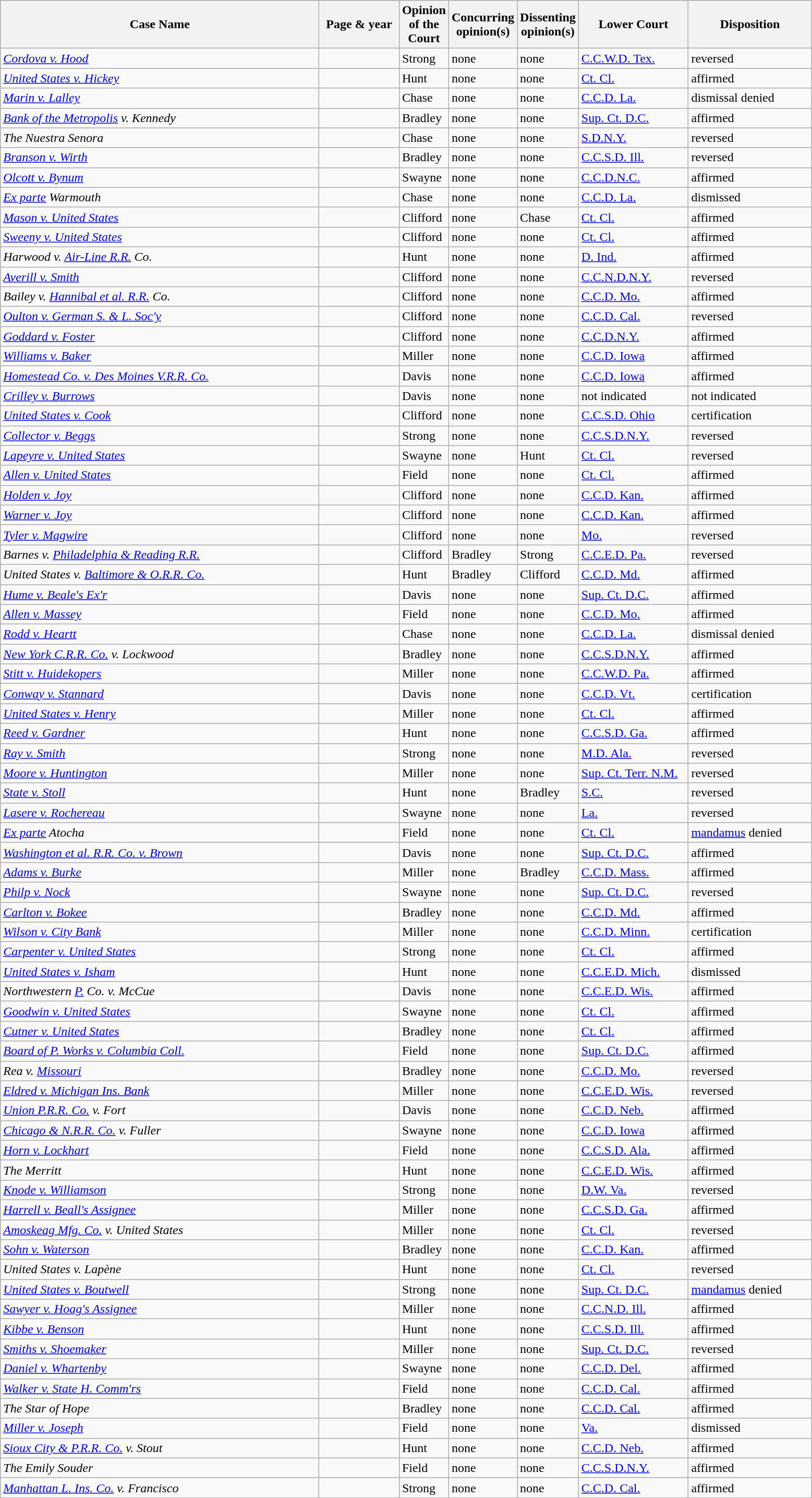<table class="wikitable sortable">
<tr>
<th scope="col" style="width: 400px;">Case Name</th>
<th scope="col" style="width: 95px;">Page & year</th>
<th scope="col" style="width: 10px;">Opinion of the Court</th>
<th scope="col" style="width: 10px;">Concurring opinion(s)</th>
<th scope="col" style="width: 10px;">Dissenting opinion(s)</th>
<th scope="col" style="width: 133px;">Lower Court</th>
<th scope="col" style="width: 150px;">Disposition</th>
</tr>
<tr>
<td><em><a href='#'>Cordova v. Hood</a></em></td>
<td align="right"></td>
<td>Strong</td>
<td>none</td>
<td>none</td>
<td><a href='#'>C.C.W.D. Tex.</a></td>
<td>reversed</td>
</tr>
<tr>
<td><em><a href='#'>United States v. Hickey</a></em></td>
<td align="right"></td>
<td>Hunt</td>
<td>none</td>
<td>none</td>
<td><a href='#'>Ct. Cl.</a></td>
<td>affirmed</td>
</tr>
<tr>
<td><em><a href='#'>Marin v. Lalley</a></em></td>
<td align="right"></td>
<td>Chase</td>
<td>none</td>
<td>none</td>
<td><a href='#'>C.C.D. La.</a></td>
<td>dismissal denied</td>
</tr>
<tr>
<td><em><a href='#'>Bank of the Metropolis</a> v. Kennedy</em></td>
<td align="right"></td>
<td>Bradley</td>
<td>none</td>
<td>none</td>
<td><a href='#'>Sup. Ct. D.C.</a></td>
<td>affirmed</td>
</tr>
<tr>
<td><em>The Nuestra Senora</em></td>
<td align="right"></td>
<td>Chase</td>
<td>none</td>
<td>none</td>
<td><a href='#'>S.D.N.Y.</a></td>
<td>reversed</td>
</tr>
<tr>
<td><em><a href='#'>Branson v. Wirth</a></em></td>
<td align="right"></td>
<td>Bradley</td>
<td>none</td>
<td>none</td>
<td><a href='#'>C.C.S.D. Ill.</a></td>
<td>reversed</td>
</tr>
<tr>
<td><em><a href='#'>Olcott v. Bynum</a></em></td>
<td align="right"></td>
<td>Swayne</td>
<td>none</td>
<td>none</td>
<td><a href='#'>C.C.D.N.C.</a></td>
<td>affirmed</td>
</tr>
<tr>
<td><em><a href='#'>Ex parte</a> Warmouth</em></td>
<td align="right"></td>
<td>Chase</td>
<td>none</td>
<td>none</td>
<td><a href='#'>C.C.D. La.</a></td>
<td>dismissed</td>
</tr>
<tr>
<td><em><a href='#'>Mason v. United States</a></em></td>
<td align="right"></td>
<td>Clifford</td>
<td>none</td>
<td>Chase</td>
<td><a href='#'>Ct. Cl.</a></td>
<td>affirmed</td>
</tr>
<tr>
<td><em><a href='#'>Sweeny v. United States</a></em></td>
<td align="right"></td>
<td>Clifford</td>
<td>none</td>
<td>none</td>
<td><a href='#'>Ct. Cl.</a></td>
<td>affirmed</td>
</tr>
<tr>
<td><em>Harwood v. <a href='#'>Air-Line R.R.</a> Co.</em></td>
<td align="right"></td>
<td>Hunt</td>
<td>none</td>
<td>none</td>
<td><a href='#'>D. Ind.</a></td>
<td>affirmed</td>
</tr>
<tr>
<td><em><a href='#'>Averill v. Smith</a></em></td>
<td align="right"></td>
<td>Clifford</td>
<td>none</td>
<td>none</td>
<td><a href='#'>C.C.N.D.N.Y.</a></td>
<td>reversed</td>
</tr>
<tr>
<td><em>Bailey v. <a href='#'>Hannibal et al. R.R.</a> Co.</em></td>
<td align="right"></td>
<td>Clifford</td>
<td>none</td>
<td>none</td>
<td><a href='#'>C.C.D. Mo.</a></td>
<td>affirmed</td>
</tr>
<tr>
<td><em><a href='#'>Oulton v. German S. & L. Soc'y</a></em></td>
<td align="right"></td>
<td>Clifford</td>
<td>none</td>
<td>none</td>
<td><a href='#'>C.C.D. Cal.</a></td>
<td>reversed</td>
</tr>
<tr>
<td><em><a href='#'>Goddard v. Foster</a></em></td>
<td align="right"></td>
<td>Clifford</td>
<td>none</td>
<td>none</td>
<td><a href='#'>C.C.D.N.Y.</a></td>
<td>affirmed</td>
</tr>
<tr>
<td><em><a href='#'>Williams v. Baker</a></em></td>
<td align="right"></td>
<td>Miller</td>
<td>none</td>
<td>none</td>
<td><a href='#'>C.C.D. Iowa</a></td>
<td>affirmed</td>
</tr>
<tr>
<td><em><a href='#'>Homestead Co. v. Des Moines V.R.R. Co.</a></em></td>
<td align="right"></td>
<td>Davis</td>
<td>none</td>
<td>none</td>
<td><a href='#'>C.C.D. Iowa</a></td>
<td>affirmed</td>
</tr>
<tr>
<td><em><a href='#'>Crilley v. Burrows</a></em></td>
<td align="right"></td>
<td>Davis</td>
<td>none</td>
<td>none</td>
<td>not indicated</td>
<td>not indicated</td>
</tr>
<tr>
<td><em><a href='#'>United States v. Cook</a></em></td>
<td align="right"></td>
<td>Clifford</td>
<td>none</td>
<td>none</td>
<td><a href='#'>C.C.S.D. Ohio</a></td>
<td>certification</td>
</tr>
<tr>
<td><em><a href='#'>Collector v. Beggs</a></em></td>
<td align="right"></td>
<td>Strong</td>
<td>none</td>
<td>none</td>
<td><a href='#'>C.C.S.D.N.Y.</a></td>
<td>reversed</td>
</tr>
<tr>
<td><em><a href='#'>Lapeyre v. United States</a></em></td>
<td align="right"></td>
<td>Swayne</td>
<td>none</td>
<td>Hunt</td>
<td><a href='#'>Ct. Cl.</a></td>
<td>reversed</td>
</tr>
<tr>
<td><em><a href='#'>Allen v. United States</a></em></td>
<td align="right"></td>
<td>Field</td>
<td>none</td>
<td>none</td>
<td><a href='#'>Ct. Cl.</a></td>
<td>affirmed</td>
</tr>
<tr>
<td><em><a href='#'>Holden v. Joy</a></em></td>
<td align="right"></td>
<td>Clifford</td>
<td>none</td>
<td>none</td>
<td><a href='#'>C.C.D. Kan.</a></td>
<td>affirmed</td>
</tr>
<tr>
<td><em><a href='#'>Warner v. Joy</a></em></td>
<td align="right"></td>
<td>Clifford</td>
<td>none</td>
<td>none</td>
<td><a href='#'>C.C.D. Kan.</a></td>
<td>affirmed</td>
</tr>
<tr>
<td><em><a href='#'>Tyler v. Magwire</a></em></td>
<td align="right"></td>
<td>Clifford</td>
<td>none</td>
<td>none</td>
<td><a href='#'>Mo.</a></td>
<td>reversed</td>
</tr>
<tr>
<td><em>Barnes v. <a href='#'>Philadelphia & Reading R.R.</a></em></td>
<td align="right"></td>
<td>Clifford</td>
<td>Bradley</td>
<td>Strong</td>
<td><a href='#'>C.C.E.D. Pa.</a></td>
<td>reversed</td>
</tr>
<tr>
<td><em>United States v. <a href='#'>Baltimore & O.R.R. Co.</a></em></td>
<td align="right"></td>
<td>Hunt</td>
<td>Bradley</td>
<td>Clifford</td>
<td><a href='#'>C.C.D. Md.</a></td>
<td>affirmed</td>
</tr>
<tr>
<td><em><a href='#'>Hume v. Beale's Ex'r</a></em></td>
<td align="right"></td>
<td>Davis</td>
<td>none</td>
<td>none</td>
<td><a href='#'>Sup. Ct. D.C.</a></td>
<td>affirmed</td>
</tr>
<tr>
<td><em><a href='#'>Allen v. Massey</a></em></td>
<td align="right"></td>
<td>Field</td>
<td>none</td>
<td>none</td>
<td><a href='#'>C.C.D. Mo.</a></td>
<td>affirmed</td>
</tr>
<tr>
<td><em><a href='#'>Rodd v. Heartt</a></em></td>
<td align="right"></td>
<td>Chase</td>
<td>none</td>
<td>none</td>
<td><a href='#'>C.C.D. La.</a></td>
<td>dismissal denied</td>
</tr>
<tr>
<td><em><a href='#'>New York C.R.R. Co.</a> v. Lockwood</em></td>
<td align="right"></td>
<td>Bradley</td>
<td>none</td>
<td>none</td>
<td><a href='#'>C.C.S.D.N.Y.</a></td>
<td>affirmed</td>
</tr>
<tr>
<td><em><a href='#'>Stitt v. Huidekopers</a></em></td>
<td align="right"></td>
<td>Miller</td>
<td>none</td>
<td>none</td>
<td><a href='#'>C.C.W.D. Pa.</a></td>
<td>affirmed</td>
</tr>
<tr>
<td><em><a href='#'>Conway v. Stannard</a></em></td>
<td align="right"></td>
<td>Davis</td>
<td>none</td>
<td>none</td>
<td><a href='#'>C.C.D. Vt.</a></td>
<td>certification</td>
</tr>
<tr>
<td><em><a href='#'>United States v. Henry</a></em></td>
<td align="right"></td>
<td>Miller</td>
<td>none</td>
<td>none</td>
<td><a href='#'>Ct. Cl.</a></td>
<td>affirmed</td>
</tr>
<tr>
<td><em><a href='#'>Reed v. Gardner</a></em></td>
<td align="right"></td>
<td>Hunt</td>
<td>none</td>
<td>none</td>
<td><a href='#'>C.C.S.D. Ga.</a></td>
<td>affirmed</td>
</tr>
<tr>
<td><em><a href='#'>Ray v. Smith</a></em></td>
<td align="right"></td>
<td>Strong</td>
<td>none</td>
<td>none</td>
<td><a href='#'>M.D. Ala.</a></td>
<td>reversed</td>
</tr>
<tr>
<td><em><a href='#'>Moore v. Huntington</a></em></td>
<td align="right"></td>
<td>Miller</td>
<td>none</td>
<td>none</td>
<td><a href='#'>Sup. Ct. Terr. N.M.</a></td>
<td>reversed</td>
</tr>
<tr>
<td><em><a href='#'>State v. Stoll</a></em></td>
<td align="right"></td>
<td>Hunt</td>
<td>none</td>
<td>Bradley</td>
<td><a href='#'>S.C.</a></td>
<td>reversed</td>
</tr>
<tr>
<td><em><a href='#'>Lasere v. Rochereau</a></em></td>
<td align="right"></td>
<td>Swayne</td>
<td>none</td>
<td>none</td>
<td><a href='#'>La.</a></td>
<td>reversed</td>
</tr>
<tr>
<td><em><a href='#'>Ex parte</a> Atocha</em></td>
<td align="right"></td>
<td>Field</td>
<td>none</td>
<td>none</td>
<td><a href='#'>Ct. Cl.</a></td>
<td><a href='#'>mandamus</a> denied</td>
</tr>
<tr>
<td><em><a href='#'>Washington et al. R.R. Co. v. Brown</a></em></td>
<td align="right"></td>
<td>Davis</td>
<td>none</td>
<td>none</td>
<td><a href='#'>Sup. Ct. D.C.</a></td>
<td>affirmed</td>
</tr>
<tr>
<td><em><a href='#'>Adams v. Burke</a></em></td>
<td align="right"></td>
<td>Miller</td>
<td>none</td>
<td>Bradley</td>
<td><a href='#'>C.C.D. Mass.</a></td>
<td>affirmed</td>
</tr>
<tr>
<td><em><a href='#'>Philp v. Nock</a></em></td>
<td align="right"></td>
<td>Swayne</td>
<td>none</td>
<td>none</td>
<td><a href='#'>Sup. Ct. D.C.</a></td>
<td>reversed</td>
</tr>
<tr>
<td><em><a href='#'>Carlton v. Bokee</a></em></td>
<td align="right"></td>
<td>Bradley</td>
<td>none</td>
<td>none</td>
<td><a href='#'>C.C.D. Md.</a></td>
<td>affirmed</td>
</tr>
<tr>
<td><em><a href='#'>Wilson v. City Bank</a></em></td>
<td align="right"></td>
<td>Miller</td>
<td>none</td>
<td>none</td>
<td><a href='#'>C.C.D. Minn.</a></td>
<td>certification</td>
</tr>
<tr>
<td><em><a href='#'>Carpenter v. United States</a></em></td>
<td align="right"></td>
<td>Strong</td>
<td>none</td>
<td>none</td>
<td><a href='#'>Ct. Cl.</a></td>
<td>affirmed</td>
</tr>
<tr>
<td><em><a href='#'>United States v. Isham</a></em></td>
<td align="right"></td>
<td>Hunt</td>
<td>none</td>
<td>none</td>
<td><a href='#'>C.C.E.D. Mich.</a></td>
<td>dismissed</td>
</tr>
<tr>
<td><em>Northwestern <a href='#'>P.</a> Co. v. McCue</em></td>
<td align="right"></td>
<td>Davis</td>
<td>none</td>
<td>none</td>
<td><a href='#'>C.C.E.D. Wis.</a></td>
<td>affirmed</td>
</tr>
<tr>
<td><em><a href='#'>Goodwin v. United States</a></em></td>
<td align="right"></td>
<td>Swayne</td>
<td>none</td>
<td>none</td>
<td><a href='#'>Ct. Cl.</a></td>
<td>affirmed</td>
</tr>
<tr>
<td><em><a href='#'>Cutner v. United States</a></em></td>
<td align="right"></td>
<td>Bradley</td>
<td>none</td>
<td>none</td>
<td><a href='#'>Ct. Cl.</a></td>
<td>affirmed</td>
</tr>
<tr>
<td><em><a href='#'>Board of P. Works v. Columbia Coll.</a></em></td>
<td align="right"></td>
<td>Field</td>
<td>none</td>
<td>none</td>
<td><a href='#'>Sup. Ct. D.C.</a></td>
<td>affirmed</td>
</tr>
<tr>
<td><em>Rea v. <a href='#'>Missouri</a></em></td>
<td align="right"></td>
<td>Bradley</td>
<td>none</td>
<td>none</td>
<td><a href='#'>C.C.D. Mo.</a></td>
<td>reversed</td>
</tr>
<tr>
<td><em><a href='#'>Eldred v. Michigan Ins. Bank</a></em></td>
<td align="right"></td>
<td>Miller</td>
<td>none</td>
<td>none</td>
<td><a href='#'>C.C.E.D. Wis.</a></td>
<td>reversed</td>
</tr>
<tr>
<td><em><a href='#'>Union P.R.R. Co.</a> v. Fort</em></td>
<td align="right"></td>
<td>Davis</td>
<td>none</td>
<td>none</td>
<td><a href='#'>C.C.D. Neb.</a></td>
<td>affirmed</td>
</tr>
<tr>
<td><em><a href='#'>Chicago & N.R.R. Co.</a> v. Fuller</em></td>
<td align="right"></td>
<td>Swayne</td>
<td>none</td>
<td>none</td>
<td><a href='#'>C.C.D. Iowa</a></td>
<td>affirmed</td>
</tr>
<tr>
<td><em><a href='#'>Horn v. Lockhart</a></em></td>
<td align="right"></td>
<td>Field</td>
<td>none</td>
<td>none</td>
<td><a href='#'>C.C.S.D. Ala.</a></td>
<td>affirmed</td>
</tr>
<tr>
<td><em>The Merritt</em></td>
<td align="right"></td>
<td>Hunt</td>
<td>none</td>
<td>none</td>
<td><a href='#'>C.C.E.D. Wis.</a></td>
<td>affirmed</td>
</tr>
<tr>
<td><em><a href='#'>Knode v. Williamson</a></em></td>
<td align="right"></td>
<td>Strong</td>
<td>none</td>
<td>none</td>
<td><a href='#'>D.W. Va.</a></td>
<td>reversed</td>
</tr>
<tr>
<td><em><a href='#'>Harrell v. Beall's Assignee</a></em></td>
<td align="right"></td>
<td>Miller</td>
<td>none</td>
<td>none</td>
<td><a href='#'>C.C.S.D. Ga.</a></td>
<td>affirmed</td>
</tr>
<tr>
<td><em><a href='#'>Amoskeag Mfg. Co.</a> v. United States</em></td>
<td align="right"></td>
<td>Miller</td>
<td>none</td>
<td>none</td>
<td><a href='#'>Ct. Cl.</a></td>
<td>reversed</td>
</tr>
<tr>
<td><em><a href='#'>Sohn v. Waterson</a></em></td>
<td align="right"></td>
<td>Bradley</td>
<td>none</td>
<td>none</td>
<td><a href='#'>C.C.D. Kan.</a></td>
<td>affirmed</td>
</tr>
<tr>
<td><em>United States v. Lapène</em></td>
<td align="right"></td>
<td>Hunt</td>
<td>none</td>
<td>none</td>
<td><a href='#'>Ct. Cl.</a></td>
<td>reversed</td>
</tr>
<tr>
<td><em><a href='#'>United States v. Boutwell</a></em></td>
<td align="right"></td>
<td>Strong</td>
<td>none</td>
<td>none</td>
<td><a href='#'>Sup. Ct. D.C.</a></td>
<td><a href='#'>mandamus</a> denied</td>
</tr>
<tr>
<td><em><a href='#'>Sawyer v. Hoag's Assignee</a></em></td>
<td align="right"></td>
<td>Miller</td>
<td>none</td>
<td>none</td>
<td><a href='#'>C.C.N.D. Ill.</a></td>
<td>affirmed</td>
</tr>
<tr>
<td><em><a href='#'>Kibbe v. Benson</a></em></td>
<td align="right"></td>
<td>Hunt</td>
<td>none</td>
<td>none</td>
<td><a href='#'>C.C.S.D. Ill.</a></td>
<td>affirmed</td>
</tr>
<tr>
<td><em><a href='#'>Smiths v. Shoemaker</a></em></td>
<td align="right"></td>
<td>Miller</td>
<td>none</td>
<td>none</td>
<td><a href='#'>Sup. Ct. D.C.</a></td>
<td>reversed</td>
</tr>
<tr>
<td><em><a href='#'>Daniel v. Whartenby</a></em></td>
<td align="right"></td>
<td>Swayne</td>
<td>none</td>
<td>none</td>
<td><a href='#'>C.C.D. Del.</a></td>
<td>affirmed</td>
</tr>
<tr>
<td><em><a href='#'>Walker v. State H. Comm'rs</a></em></td>
<td align="right"></td>
<td>Field</td>
<td>none</td>
<td>none</td>
<td><a href='#'>C.C.D. Cal.</a></td>
<td>affirmed</td>
</tr>
<tr>
<td><em>The Star of Hope</em></td>
<td align="right"></td>
<td>Bradley</td>
<td>none</td>
<td>none</td>
<td><a href='#'>C.C.D. Cal.</a></td>
<td>affirmed</td>
</tr>
<tr>
<td><em><a href='#'>Miller v. Joseph</a></em></td>
<td align="right"></td>
<td>Field</td>
<td>none</td>
<td>none</td>
<td><a href='#'>Va.</a></td>
<td>dismissed</td>
</tr>
<tr>
<td><em><a href='#'>Sioux City & P.R.R. Co.</a> v. Stout</em></td>
<td align="right"></td>
<td>Hunt</td>
<td>none</td>
<td>none</td>
<td><a href='#'>C.C.D. Neb.</a></td>
<td>affirmed</td>
</tr>
<tr>
<td><em>The Emily Souder</em></td>
<td align="right"></td>
<td>Field</td>
<td>none</td>
<td>none</td>
<td><a href='#'>C.C.S.D.N.Y.</a></td>
<td>affirmed</td>
</tr>
<tr>
<td><em><a href='#'>Manhattan L. Ins. Co.</a> v. Francisco</em></td>
<td align="right"></td>
<td>Strong</td>
<td>none</td>
<td>none</td>
<td><a href='#'>C.C.D. Cal.</a></td>
<td>affirmed</td>
</tr>
<tr>
</tr>
</table>
